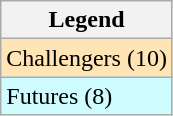<table class="wikitable">
<tr>
<th>Legend</th>
</tr>
<tr bgcolor="moccasin">
<td>Challengers (10)</td>
</tr>
<tr bgcolor="CFFCFF">
<td>Futures (8)</td>
</tr>
</table>
